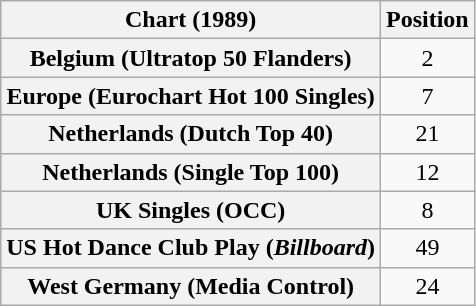<table class="wikitable sortable plainrowheaders" style="text-align:center">
<tr>
<th>Chart (1989)</th>
<th>Position</th>
</tr>
<tr>
<th scope="row">Belgium (Ultratop 50 Flanders)</th>
<td>2</td>
</tr>
<tr>
<th scope="row">Europe (Eurochart Hot 100 Singles)</th>
<td>7</td>
</tr>
<tr>
<th scope="row">Netherlands (Dutch Top 40)</th>
<td>21</td>
</tr>
<tr>
<th scope="row">Netherlands (Single Top 100)</th>
<td>12</td>
</tr>
<tr>
<th scope="row">UK Singles (OCC)</th>
<td>8</td>
</tr>
<tr>
<th scope="row">US Hot Dance Club Play (<em>Billboard</em>)</th>
<td>49</td>
</tr>
<tr>
<th scope="row">West Germany (Media Control)</th>
<td>24</td>
</tr>
</table>
